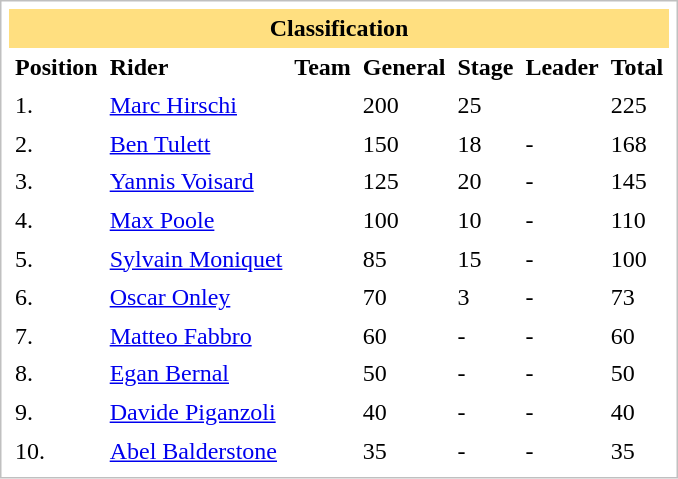<table class="sortable col2izq col3izq" cellpadding="4" cellspacing="0" style="border: 1px solid silver; color: black; margin: 0 0 0.5em 0; background-color: white; padding: 5px; text-align: left; vertical-align: top; line-height: 1.1em;">
<tr>
<th colspan="7" align="center" bgcolor="FFDF80">Classification</th>
</tr>
<tr>
<th>Position</th>
<th>Rider</th>
<th>Team</th>
<th>General</th>
<th>Stage</th>
<th>Leader</th>
<th>Total</th>
</tr>
<tr>
<td>1.</td>
<td> <a href='#'>Marc Hirschi</a></td>
<td></td>
<td>200</td>
<td>25</td>
<td></td>
<td>225</td>
</tr>
<tr>
<td>2.</td>
<td> <a href='#'>Ben Tulett</a></td>
<td></td>
<td>150</td>
<td>18</td>
<td>-</td>
<td>168</td>
</tr>
<tr>
<td>3.</td>
<td> <a href='#'>Yannis Voisard</a></td>
<td></td>
<td>125</td>
<td>20</td>
<td>-</td>
<td>145</td>
</tr>
<tr>
<td>4.</td>
<td> <a href='#'>Max Poole</a></td>
<td></td>
<td>100</td>
<td>10</td>
<td>-</td>
<td>110</td>
</tr>
<tr>
<td>5.</td>
<td> <a href='#'>Sylvain Moniquet</a></td>
<td></td>
<td>85</td>
<td>15</td>
<td>-</td>
<td>100</td>
</tr>
<tr>
<td>6.</td>
<td> <a href='#'>Oscar Onley</a></td>
<td></td>
<td>70</td>
<td>3</td>
<td>-</td>
<td>73</td>
</tr>
<tr>
<td>7.</td>
<td> <a href='#'>Matteo Fabbro</a></td>
<td></td>
<td>60</td>
<td>-</td>
<td>-</td>
<td>60</td>
</tr>
<tr>
<td>8.</td>
<td> <a href='#'>Egan Bernal</a></td>
<td></td>
<td>50</td>
<td>-</td>
<td>-</td>
<td>50</td>
</tr>
<tr>
<td>9.</td>
<td> <a href='#'>Davide Piganzoli</a></td>
<td></td>
<td>40</td>
<td>-</td>
<td>-</td>
<td>40</td>
</tr>
<tr>
<td>10.</td>
<td> <a href='#'>Abel Balderstone</a></td>
<td></td>
<td>35</td>
<td>-</td>
<td>-</td>
<td>35</td>
</tr>
</table>
